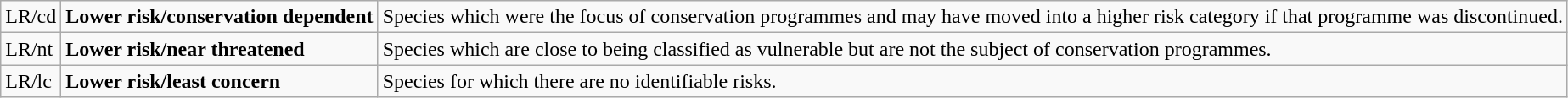<table class="wikitable" style="text-align:left">
<tr>
<td>LR/cd</td>
<td><strong>Lower risk/conservation dependent</strong></td>
<td>Species which were the focus of conservation programmes and may have moved into a higher risk category if that programme was discontinued.</td>
</tr>
<tr>
<td>LR/nt</td>
<td><strong>Lower risk/near threatened</strong></td>
<td>Species which are close to being classified as vulnerable but are not the subject of conservation programmes.</td>
</tr>
<tr>
<td>LR/lc</td>
<td><strong>Lower risk/least concern</strong></td>
<td>Species for which there are no identifiable risks.</td>
</tr>
</table>
